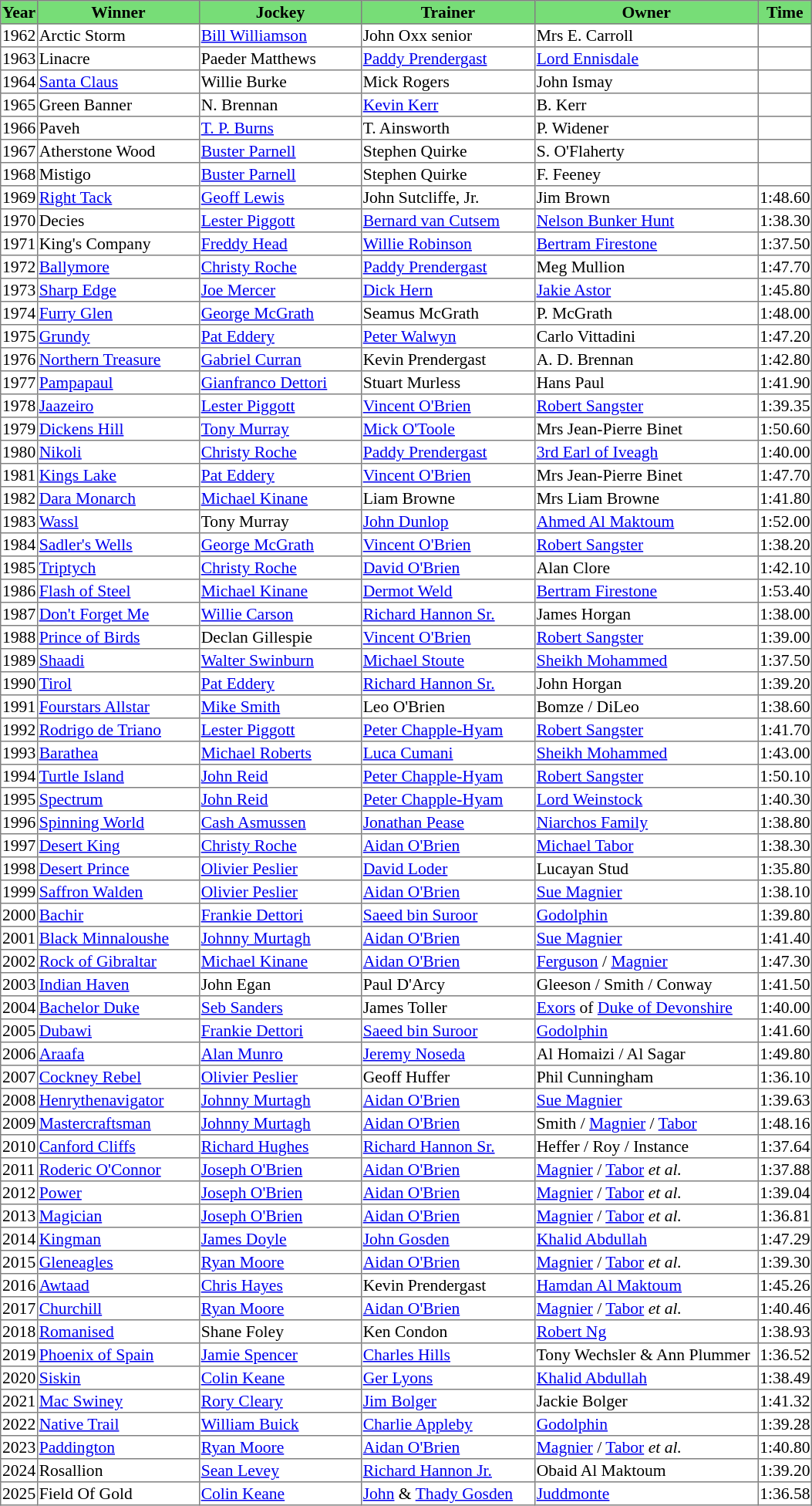<table class = "sortable" | border="1" style="border-collapse: collapse; font-size:90%">
<tr bgcolor="#77dd77" align="center">
<th>Year</th>
<th>Winner</th>
<th>Jockey</th>
<th>Trainer</th>
<th>Owner</th>
<th>Time</th>
</tr>
<tr>
<td>1962</td>
<td width=137px>Arctic Storm</td>
<td width=137px><a href='#'>Bill Williamson</a></td>
<td width=147px>John Oxx senior</td>
<td width=190px>Mrs E. Carroll</td>
<td></td>
</tr>
<tr>
<td>1963</td>
<td>Linacre</td>
<td>Paeder Matthews</td>
<td><a href='#'>Paddy Prendergast</a></td>
<td><a href='#'>Lord Ennisdale</a></td>
<td></td>
</tr>
<tr>
<td>1964</td>
<td><a href='#'>Santa Claus</a></td>
<td>Willie Burke</td>
<td>Mick Rogers</td>
<td>John Ismay</td>
<td></td>
</tr>
<tr>
<td>1965</td>
<td>Green Banner</td>
<td>N. Brennan</td>
<td><a href='#'>Kevin Kerr</a></td>
<td>B. Kerr</td>
<td></td>
</tr>
<tr>
<td>1966</td>
<td>Paveh</td>
<td><a href='#'>T. P. Burns</a></td>
<td>T. Ainsworth</td>
<td>P. Widener</td>
<td></td>
</tr>
<tr>
<td>1967</td>
<td>Atherstone Wood</td>
<td><a href='#'>Buster Parnell</a></td>
<td>Stephen Quirke</td>
<td>S. O'Flaherty</td>
<td></td>
</tr>
<tr>
<td>1968</td>
<td>Mistigo</td>
<td><a href='#'>Buster Parnell</a></td>
<td>Stephen Quirke</td>
<td>F. Feeney</td>
<td></td>
</tr>
<tr>
<td>1969</td>
<td><a href='#'>Right Tack</a></td>
<td><a href='#'>Geoff Lewis</a></td>
<td>John Sutcliffe, Jr.</td>
<td>Jim Brown</td>
<td>1:48.60</td>
</tr>
<tr>
<td>1970</td>
<td>Decies</td>
<td><a href='#'>Lester Piggott</a></td>
<td><a href='#'>Bernard van Cutsem</a></td>
<td><a href='#'>Nelson Bunker Hunt</a></td>
<td>1:38.30</td>
</tr>
<tr>
<td>1971</td>
<td>King's Company</td>
<td><a href='#'>Freddy Head</a></td>
<td><a href='#'>Willie Robinson</a></td>
<td><a href='#'>Bertram Firestone</a></td>
<td>1:37.50</td>
</tr>
<tr>
<td>1972</td>
<td><a href='#'>Ballymore</a></td>
<td><a href='#'>Christy Roche</a></td>
<td><a href='#'>Paddy Prendergast</a></td>
<td>Meg Mullion</td>
<td>1:47.70</td>
</tr>
<tr>
<td>1973</td>
<td><a href='#'>Sharp Edge</a></td>
<td><a href='#'>Joe Mercer</a></td>
<td><a href='#'>Dick Hern</a></td>
<td><a href='#'>Jakie Astor</a></td>
<td>1:45.80</td>
</tr>
<tr>
<td>1974</td>
<td><a href='#'>Furry Glen</a></td>
<td><a href='#'>George McGrath</a></td>
<td>Seamus McGrath</td>
<td>P. McGrath</td>
<td>1:48.00</td>
</tr>
<tr>
<td>1975</td>
<td><a href='#'>Grundy</a></td>
<td><a href='#'>Pat Eddery</a></td>
<td><a href='#'>Peter Walwyn</a></td>
<td>Carlo Vittadini</td>
<td>1:47.20</td>
</tr>
<tr>
<td>1976</td>
<td><a href='#'>Northern Treasure</a></td>
<td><a href='#'>Gabriel Curran</a></td>
<td>Kevin Prendergast</td>
<td>A. D. Brennan</td>
<td>1:42.80</td>
</tr>
<tr>
<td>1977</td>
<td><a href='#'>Pampapaul</a></td>
<td><a href='#'>Gianfranco Dettori</a></td>
<td>Stuart Murless</td>
<td>Hans Paul</td>
<td>1:41.90</td>
</tr>
<tr>
<td>1978</td>
<td><a href='#'>Jaazeiro</a></td>
<td><a href='#'>Lester Piggott</a></td>
<td><a href='#'>Vincent O'Brien</a></td>
<td><a href='#'>Robert Sangster</a></td>
<td>1:39.35</td>
</tr>
<tr>
<td>1979</td>
<td><a href='#'>Dickens Hill</a></td>
<td><a href='#'>Tony Murray</a></td>
<td><a href='#'>Mick O'Toole</a></td>
<td>Mrs Jean-Pierre Binet</td>
<td>1:50.60</td>
</tr>
<tr>
<td>1980</td>
<td><a href='#'>Nikoli</a></td>
<td><a href='#'>Christy Roche</a></td>
<td><a href='#'>Paddy Prendergast</a></td>
<td><a href='#'>3rd Earl of Iveagh</a></td>
<td>1:40.00</td>
</tr>
<tr>
<td>1981</td>
<td><a href='#'>Kings Lake</a></td>
<td><a href='#'>Pat Eddery</a></td>
<td><a href='#'>Vincent O'Brien</a></td>
<td>Mrs Jean-Pierre Binet</td>
<td>1:47.70</td>
</tr>
<tr>
<td>1982</td>
<td><a href='#'>Dara Monarch</a></td>
<td><a href='#'>Michael Kinane</a></td>
<td>Liam Browne</td>
<td>Mrs Liam Browne</td>
<td>1:41.80</td>
</tr>
<tr>
<td>1983</td>
<td><a href='#'>Wassl</a></td>
<td>Tony Murray</td>
<td><a href='#'>John Dunlop</a></td>
<td><a href='#'>Ahmed Al Maktoum</a></td>
<td>1:52.00</td>
</tr>
<tr>
<td>1984</td>
<td><a href='#'>Sadler's Wells</a></td>
<td><a href='#'>George McGrath</a></td>
<td><a href='#'>Vincent O'Brien</a></td>
<td><a href='#'>Robert Sangster</a></td>
<td>1:38.20</td>
</tr>
<tr>
<td>1985</td>
<td><a href='#'>Triptych</a></td>
<td><a href='#'>Christy Roche</a></td>
<td><a href='#'>David O'Brien</a></td>
<td>Alan Clore</td>
<td>1:42.10</td>
</tr>
<tr>
<td>1986</td>
<td><a href='#'>Flash of Steel</a></td>
<td><a href='#'>Michael Kinane</a></td>
<td><a href='#'>Dermot Weld</a></td>
<td><a href='#'>Bertram Firestone</a></td>
<td>1:53.40</td>
</tr>
<tr>
<td>1987</td>
<td><a href='#'>Don't Forget Me</a></td>
<td><a href='#'>Willie Carson</a></td>
<td><a href='#'>Richard Hannon Sr.</a></td>
<td>James Horgan</td>
<td>1:38.00</td>
</tr>
<tr>
<td>1988</td>
<td><a href='#'>Prince of Birds</a></td>
<td>Declan Gillespie</td>
<td><a href='#'>Vincent O'Brien</a></td>
<td><a href='#'>Robert Sangster</a></td>
<td>1:39.00</td>
</tr>
<tr>
<td>1989</td>
<td><a href='#'>Shaadi</a></td>
<td><a href='#'>Walter Swinburn</a></td>
<td><a href='#'>Michael Stoute</a></td>
<td><a href='#'>Sheikh Mohammed</a></td>
<td>1:37.50</td>
</tr>
<tr>
<td>1990</td>
<td><a href='#'>Tirol</a></td>
<td><a href='#'>Pat Eddery</a></td>
<td><a href='#'>Richard Hannon Sr.</a></td>
<td>John Horgan</td>
<td>1:39.20</td>
</tr>
<tr>
<td>1991</td>
<td><a href='#'>Fourstars Allstar</a></td>
<td><a href='#'>Mike Smith</a></td>
<td>Leo O'Brien</td>
<td>Bomze / DiLeo </td>
<td>1:38.60</td>
</tr>
<tr>
<td>1992</td>
<td><a href='#'>Rodrigo de Triano</a></td>
<td><a href='#'>Lester Piggott</a></td>
<td><a href='#'>Peter Chapple-Hyam</a></td>
<td><a href='#'>Robert Sangster</a></td>
<td>1:41.70</td>
</tr>
<tr>
<td>1993</td>
<td><a href='#'>Barathea</a></td>
<td><a href='#'>Michael Roberts</a></td>
<td><a href='#'>Luca Cumani</a></td>
<td><a href='#'>Sheikh Mohammed</a></td>
<td>1:43.00</td>
</tr>
<tr>
<td>1994</td>
<td><a href='#'>Turtle Island</a></td>
<td><a href='#'>John Reid</a></td>
<td><a href='#'>Peter Chapple-Hyam</a></td>
<td><a href='#'>Robert Sangster</a></td>
<td>1:50.10</td>
</tr>
<tr>
<td>1995</td>
<td><a href='#'>Spectrum</a></td>
<td><a href='#'>John Reid</a></td>
<td><a href='#'>Peter Chapple-Hyam</a></td>
<td><a href='#'>Lord Weinstock</a></td>
<td>1:40.30</td>
</tr>
<tr>
<td>1996</td>
<td><a href='#'>Spinning World</a></td>
<td><a href='#'>Cash Asmussen</a></td>
<td><a href='#'>Jonathan Pease</a></td>
<td><a href='#'>Niarchos Family</a></td>
<td>1:38.80</td>
</tr>
<tr>
<td>1997</td>
<td><a href='#'>Desert King</a></td>
<td><a href='#'>Christy Roche</a></td>
<td><a href='#'>Aidan O'Brien</a></td>
<td><a href='#'>Michael Tabor</a></td>
<td>1:38.30</td>
</tr>
<tr>
<td>1998</td>
<td><a href='#'>Desert Prince</a></td>
<td><a href='#'>Olivier Peslier</a></td>
<td><a href='#'>David Loder</a></td>
<td>Lucayan Stud</td>
<td>1:35.80</td>
</tr>
<tr>
<td>1999</td>
<td><a href='#'>Saffron Walden</a></td>
<td><a href='#'>Olivier Peslier</a></td>
<td><a href='#'>Aidan O'Brien</a></td>
<td><a href='#'>Sue Magnier</a></td>
<td>1:38.10</td>
</tr>
<tr>
<td>2000</td>
<td><a href='#'>Bachir</a></td>
<td><a href='#'>Frankie Dettori</a></td>
<td><a href='#'>Saeed bin Suroor</a></td>
<td><a href='#'>Godolphin</a></td>
<td>1:39.80</td>
</tr>
<tr>
<td>2001</td>
<td><a href='#'>Black Minnaloushe</a></td>
<td><a href='#'>Johnny Murtagh</a></td>
<td><a href='#'>Aidan O'Brien</a></td>
<td><a href='#'>Sue Magnier</a></td>
<td>1:41.40</td>
</tr>
<tr>
<td>2002</td>
<td><a href='#'>Rock of Gibraltar</a></td>
<td><a href='#'>Michael Kinane</a></td>
<td><a href='#'>Aidan O'Brien</a></td>
<td><a href='#'>Ferguson</a> / <a href='#'>Magnier</a></td>
<td>1:47.30</td>
</tr>
<tr>
<td>2003</td>
<td><a href='#'>Indian Haven</a></td>
<td>John Egan</td>
<td>Paul D'Arcy</td>
<td>Gleeson / Smith / Conway </td>
<td>1:41.50</td>
</tr>
<tr>
<td>2004</td>
<td><a href='#'>Bachelor Duke</a></td>
<td><a href='#'>Seb Sanders</a></td>
<td>James Toller</td>
<td><span><a href='#'>Exors</a> of <a href='#'>Duke of Devonshire</a></span></td>
<td>1:40.00</td>
</tr>
<tr>
<td>2005</td>
<td><a href='#'>Dubawi</a></td>
<td><a href='#'>Frankie Dettori</a></td>
<td><a href='#'>Saeed bin Suroor</a></td>
<td><a href='#'>Godolphin</a></td>
<td>1:41.60</td>
</tr>
<tr>
<td>2006</td>
<td><a href='#'>Araafa</a></td>
<td><a href='#'>Alan Munro</a></td>
<td><a href='#'>Jeremy Noseda</a></td>
<td>Al Homaizi / Al Sagar </td>
<td>1:49.80</td>
</tr>
<tr>
<td>2007</td>
<td><a href='#'>Cockney Rebel</a></td>
<td><a href='#'>Olivier Peslier</a></td>
<td>Geoff Huffer</td>
<td>Phil Cunningham</td>
<td>1:36.10</td>
</tr>
<tr>
<td>2008</td>
<td><a href='#'>Henrythenavigator</a></td>
<td><a href='#'>Johnny Murtagh</a></td>
<td><a href='#'>Aidan O'Brien</a></td>
<td><a href='#'>Sue Magnier</a></td>
<td>1:39.63</td>
</tr>
<tr>
<td>2009</td>
<td><a href='#'>Mastercraftsman</a></td>
<td><a href='#'>Johnny Murtagh</a></td>
<td><a href='#'>Aidan O'Brien</a></td>
<td>Smith  / <a href='#'>Magnier</a> / <a href='#'>Tabor</a></td>
<td>1:48.16</td>
</tr>
<tr>
<td>2010</td>
<td><a href='#'>Canford Cliffs</a></td>
<td><a href='#'>Richard Hughes</a></td>
<td><a href='#'>Richard Hannon Sr.</a></td>
<td>Heffer / Roy / Instance </td>
<td>1:37.64</td>
</tr>
<tr>
<td>2011</td>
<td><a href='#'>Roderic O'Connor</a></td>
<td><a href='#'>Joseph O'Brien</a></td>
<td><a href='#'>Aidan O'Brien</a></td>
<td><a href='#'>Magnier</a> / <a href='#'>Tabor</a> <em>et al.</em> </td>
<td>1:37.88</td>
</tr>
<tr>
<td>2012</td>
<td><a href='#'>Power</a></td>
<td><a href='#'>Joseph O'Brien</a></td>
<td><a href='#'>Aidan O'Brien</a></td>
<td><a href='#'>Magnier</a> / <a href='#'>Tabor</a> <em>et al.</em> </td>
<td>1:39.04</td>
</tr>
<tr>
<td>2013</td>
<td><a href='#'>Magician</a></td>
<td><a href='#'>Joseph O'Brien</a></td>
<td><a href='#'>Aidan O'Brien</a></td>
<td><a href='#'>Magnier</a> / <a href='#'>Tabor</a> <em>et al.</em> </td>
<td>1:36.81</td>
</tr>
<tr>
<td>2014</td>
<td><a href='#'>Kingman</a></td>
<td><a href='#'>James Doyle</a></td>
<td><a href='#'>John Gosden</a></td>
<td><a href='#'>Khalid Abdullah</a></td>
<td>1:47.29</td>
</tr>
<tr>
<td>2015</td>
<td><a href='#'>Gleneagles</a></td>
<td><a href='#'>Ryan Moore</a></td>
<td><a href='#'>Aidan O'Brien</a></td>
<td><a href='#'>Magnier</a> / <a href='#'>Tabor</a> <em>et al.</em> </td>
<td>1:39.30</td>
</tr>
<tr>
<td>2016</td>
<td><a href='#'>Awtaad</a></td>
<td><a href='#'>Chris Hayes</a></td>
<td>Kevin Prendergast</td>
<td><a href='#'>Hamdan Al Maktoum</a></td>
<td>1:45.26</td>
</tr>
<tr>
<td>2017</td>
<td><a href='#'>Churchill</a></td>
<td><a href='#'>Ryan Moore</a></td>
<td><a href='#'>Aidan O'Brien</a></td>
<td><a href='#'>Magnier</a> / <a href='#'>Tabor</a> <em>et al.</em> </td>
<td>1:40.46</td>
</tr>
<tr>
<td>2018</td>
<td><a href='#'>Romanised</a></td>
<td>Shane Foley</td>
<td>Ken Condon</td>
<td><a href='#'>Robert Ng</a></td>
<td>1:38.93</td>
</tr>
<tr>
<td>2019</td>
<td><a href='#'>Phoenix of Spain</a></td>
<td><a href='#'>Jamie Spencer</a></td>
<td><a href='#'>Charles Hills</a></td>
<td>Tony Wechsler & Ann Plummer</td>
<td>1:36.52</td>
</tr>
<tr>
<td>2020</td>
<td><a href='#'>Siskin</a></td>
<td><a href='#'>Colin Keane</a></td>
<td><a href='#'>Ger Lyons</a></td>
<td><a href='#'>Khalid Abdullah</a></td>
<td>1:38.49</td>
</tr>
<tr>
<td>2021</td>
<td><a href='#'>Mac Swiney</a></td>
<td><a href='#'>Rory Cleary</a></td>
<td><a href='#'>Jim Bolger</a></td>
<td>Jackie Bolger</td>
<td>1:41.32</td>
</tr>
<tr>
<td>2022</td>
<td><a href='#'>Native Trail</a></td>
<td><a href='#'>William Buick</a></td>
<td><a href='#'>Charlie Appleby</a></td>
<td><a href='#'>Godolphin</a></td>
<td>1:39.28</td>
</tr>
<tr>
<td>2023</td>
<td><a href='#'>Paddington</a></td>
<td><a href='#'>Ryan Moore</a></td>
<td><a href='#'>Aidan O'Brien</a></td>
<td><a href='#'>Magnier</a> / <a href='#'>Tabor</a> <em>et al.</em> </td>
<td>1:40.80</td>
</tr>
<tr>
<td>2024</td>
<td>Rosallion</td>
<td><a href='#'>Sean Levey</a></td>
<td><a href='#'>Richard Hannon Jr.</a></td>
<td>Obaid Al Maktoum</td>
<td>1:39.20</td>
</tr>
<tr>
<td>2025</td>
<td>Field Of Gold</td>
<td><a href='#'>Colin Keane</a></td>
<td><a href='#'>John</a> & <a href='#'>Thady Gosden</a></td>
<td><a href='#'>Juddmonte</a></td>
<td>1:36.58</td>
</tr>
</table>
